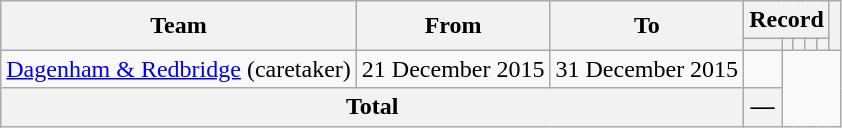<table class=wikitable style=text-align:center>
<tr>
<th rowspan=2>Team</th>
<th rowspan=2>From</th>
<th rowspan=2>To</th>
<th colspan=5>Record</th>
<th rowspan=2></th>
</tr>
<tr>
<th></th>
<th></th>
<th></th>
<th></th>
<th></th>
</tr>
<tr>
<td align=left><a href='#'>Dagenham & Redbridge</a> (caretaker)</td>
<td align=left>21 December 2015</td>
<td align=left>31 December 2015<br></td>
<td></td>
</tr>
<tr>
<th colspan=3>Total<br></th>
<th>—</th>
</tr>
</table>
